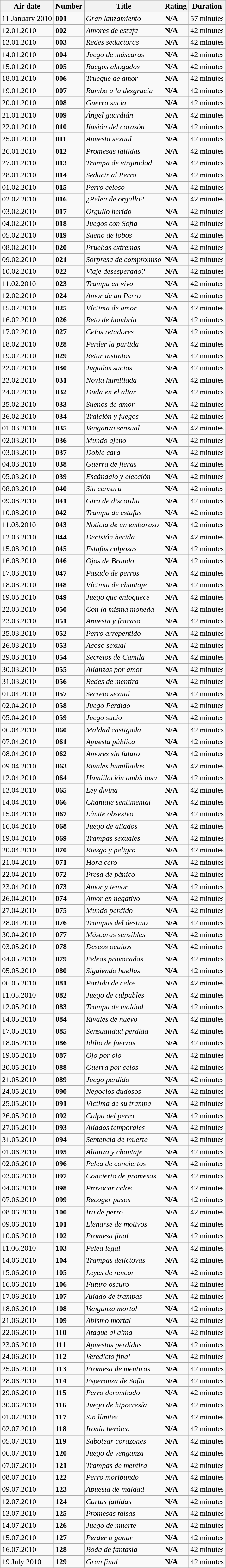<table Class="wikitable">
<tr>
<th>Air date</th>
<th>Number</th>
<th>Title</th>
<th>Rating</th>
<th>Duration</th>
</tr>
<tr>
<td>11 January 2010</td>
<td><strong>001</strong></td>
<td><em>Gran lanzamiento</em></td>
<td><strong>N/A</strong></td>
<td>57 minutes</td>
</tr>
<tr>
<td>12.01.2010</td>
<td><strong>002</strong></td>
<td><em>Amores de estafa</em></td>
<td><strong>N/A</strong></td>
<td>42 minutes</td>
</tr>
<tr>
<td>13.01.2010</td>
<td><strong>003</strong></td>
<td><em>Redes seductoras</em></td>
<td><strong>N/A</strong></td>
<td>42 minutes</td>
</tr>
<tr>
<td>14.01.2010</td>
<td><strong>004</strong></td>
<td><em>Juego de máscaras</em></td>
<td><strong>N/A</strong></td>
<td>42 minutes</td>
</tr>
<tr>
<td>15.01.2010</td>
<td><strong>005</strong></td>
<td><em>Ruegos ahogados </em></td>
<td><strong>N/A</strong></td>
<td>42 minutes</td>
</tr>
<tr>
<td>18.01.2010</td>
<td><strong>006</strong></td>
<td><em>Trueque de amor </em></td>
<td><strong>N/A</strong></td>
<td>42 minutes</td>
</tr>
<tr>
<td>19.01.2010</td>
<td><strong>007</strong></td>
<td><em>Rumbo a la desgracia</em></td>
<td><strong>N/A</strong></td>
<td>42 minutes</td>
</tr>
<tr>
<td>20.01.2010</td>
<td><strong>008</strong></td>
<td><em>Guerra sucia</em></td>
<td><strong>N/A</strong></td>
<td>42 minutes</td>
</tr>
<tr>
<td>21.01.2010</td>
<td><strong>009</strong></td>
<td><em>Ángel guardián</em></td>
<td><strong>N/A</strong></td>
<td>42 minutes</td>
</tr>
<tr>
<td>22.01.2010</td>
<td><strong>010</strong></td>
<td><em>Ilusión del corazón</em></td>
<td><strong>N/A</strong></td>
<td>42 minutes</td>
</tr>
<tr>
<td>25.01.2010</td>
<td><strong>011</strong></td>
<td><em>Apuesta sexual</em></td>
<td><strong>N/A</strong></td>
<td>42 minutes</td>
</tr>
<tr>
<td>26.01.2010</td>
<td><strong>012</strong></td>
<td><em>Promesas fallidas</em></td>
<td><strong>N/A</strong></td>
<td>42 minutes</td>
</tr>
<tr>
<td>27.01.2010</td>
<td><strong>013</strong></td>
<td><em>Trampa de virginidad</em></td>
<td><strong>N/A</strong></td>
<td>42 minutes</td>
</tr>
<tr>
<td>28.01.2010</td>
<td><strong>014</strong></td>
<td><em>Seducir al Perro</em></td>
<td><strong>N/A</strong></td>
<td>42 minutes</td>
</tr>
<tr>
<td>01.02.2010</td>
<td><strong>015</strong></td>
<td><em>Perro celoso</em></td>
<td><strong>N/A</strong></td>
<td>42 minutes</td>
</tr>
<tr>
<td>02.02.2010</td>
<td><strong>016</strong></td>
<td><em>¿Pelea de orgullo?</em></td>
<td><strong>N/A</strong></td>
<td>42 minutes</td>
</tr>
<tr>
<td>03.02.2010</td>
<td><strong>017</strong></td>
<td><em>Orgullo herido</em></td>
<td><strong>N/A</strong></td>
<td>42 minutes</td>
</tr>
<tr>
<td>04.02.2010</td>
<td><strong>018</strong></td>
<td><em>Juegos con Sofía</em></td>
<td><strong>N/A</strong></td>
<td>42 minutes</td>
</tr>
<tr>
<td>05.02.2010</td>
<td><strong>019</strong></td>
<td><em>Sueno de lobos</em></td>
<td><strong>N/A</strong></td>
<td>42 minutes</td>
</tr>
<tr>
<td>08.02.2010</td>
<td><strong>020</strong></td>
<td><em>Pruebas extremas</em></td>
<td><strong>N/A</strong></td>
<td>42 minutes</td>
</tr>
<tr>
<td>09.02.2010</td>
<td><strong>021</strong></td>
<td><em>Sorpresa de compromiso</em></td>
<td><strong>N/A</strong></td>
<td>42 minutes</td>
</tr>
<tr>
<td>10.02.2010</td>
<td><strong>022</strong></td>
<td><em>Viaje desesperado?</em></td>
<td><strong>N/A</strong></td>
<td>42 minutes</td>
</tr>
<tr>
<td>11.02.2010</td>
<td><strong>023</strong></td>
<td><em>Trampa en vivo</em></td>
<td><strong>N/A</strong></td>
<td>42 minutes</td>
</tr>
<tr>
<td>12.02.2010</td>
<td><strong>024</strong></td>
<td><em>Amor de un Perro</em></td>
<td><strong>N/A</strong></td>
<td>42 minutes</td>
</tr>
<tr>
<td>15.02.2010</td>
<td><strong>025</strong></td>
<td><em>Víctima de amor</em></td>
<td><strong>N/A</strong></td>
<td>42 minutes</td>
</tr>
<tr>
<td>16.02.2010</td>
<td><strong>026</strong></td>
<td><em>Reto de hombría</em></td>
<td><strong>N/A</strong></td>
<td>42 minutes</td>
</tr>
<tr>
<td>17.02.2010</td>
<td><strong>027</strong></td>
<td><em>Celos retadores</em></td>
<td><strong>N/A</strong></td>
<td>42 minutes</td>
</tr>
<tr>
<td>18.02.2010</td>
<td><strong>028</strong></td>
<td><em>Perder la partida</em></td>
<td><strong>N/A</strong></td>
<td>42 minutes</td>
</tr>
<tr>
<td>19.02.2010</td>
<td><strong>029</strong></td>
<td><em>Retar instintos</em></td>
<td><strong>N/A</strong></td>
<td>42 minutes</td>
</tr>
<tr>
<td>22.02.2010</td>
<td><strong>030</strong></td>
<td><em>Jugadas sucias</em></td>
<td><strong>N/A</strong></td>
<td>42 minutes</td>
</tr>
<tr>
<td>23.02.2010</td>
<td><strong>031</strong></td>
<td><em>Novia humillada</em></td>
<td><strong>N/A</strong></td>
<td>42 minutes</td>
</tr>
<tr>
<td>24.02.2010</td>
<td><strong>032</strong></td>
<td><em>Duda en el altar</em></td>
<td><strong>N/A</strong></td>
<td>42 minutes</td>
</tr>
<tr>
<td>25.02.2010</td>
<td><strong>033</strong></td>
<td><em>Suenos de amor</em></td>
<td><strong>N/A</strong></td>
<td>42 minutes</td>
</tr>
<tr>
<td>26.02.2010</td>
<td><strong>034</strong></td>
<td><em>Traición y juegos</em></td>
<td><strong>N/A</strong></td>
<td>42 minutes</td>
</tr>
<tr>
<td>01.03.2010</td>
<td><strong>035</strong></td>
<td><em>Venganza sensual</em></td>
<td><strong>N/A</strong></td>
<td>42 minutes</td>
</tr>
<tr>
<td>02.03.2010</td>
<td><strong>036</strong></td>
<td><em>Mundo ajeno</em></td>
<td><strong>N/A</strong></td>
<td>42 minutes</td>
</tr>
<tr>
<td>03.03.2010</td>
<td><strong>037</strong></td>
<td><em>Doble cara</em></td>
<td><strong>N/A</strong></td>
<td>42 minutes</td>
</tr>
<tr>
<td>04.03.2010</td>
<td><strong>038</strong></td>
<td><em>Guerra de fieras</em></td>
<td><strong>N/A</strong></td>
<td>42 minutes</td>
</tr>
<tr>
<td>05.03.2010</td>
<td><strong>039</strong></td>
<td><em>Escándalo y elección</em></td>
<td><strong>N/A</strong></td>
<td>42 minutes</td>
</tr>
<tr>
<td>08.03.2010</td>
<td><strong>040</strong></td>
<td><em>Sin censura</em></td>
<td><strong>N/A</strong></td>
<td>42 minutes</td>
</tr>
<tr>
<td>09.03.2010</td>
<td><strong>041</strong></td>
<td><em>Gira de discordia</em></td>
<td><strong>N/A</strong></td>
<td>42 minutes</td>
</tr>
<tr>
<td>10.03.2010</td>
<td><strong>042</strong></td>
<td><em>Trampa de estafas</em></td>
<td><strong>N/A</strong></td>
<td>42 minutes</td>
</tr>
<tr>
<td>11.03.2010</td>
<td><strong>043</strong></td>
<td><em>Noticia de un embarazo</em></td>
<td><strong>N/A</strong></td>
<td>42 minutes</td>
</tr>
<tr>
<td>12.03.2010</td>
<td><strong>044</strong></td>
<td><em>Decisión herida</em></td>
<td><strong>N/A</strong></td>
<td>42 minutes</td>
</tr>
<tr>
<td>15.03.2010</td>
<td><strong>045</strong></td>
<td><em>Estafas culposas</em></td>
<td><strong>N/A</strong></td>
<td>42 minutes</td>
</tr>
<tr>
<td>16.03.2010</td>
<td><strong>046</strong></td>
<td><em>Ojos de Brando</em></td>
<td><strong>N/A</strong></td>
<td>42 minutes</td>
</tr>
<tr>
<td>17.03.2010</td>
<td><strong>047</strong></td>
<td><em>Pasado de perros</em></td>
<td><strong>N/A</strong></td>
<td>42 minutes</td>
</tr>
<tr>
<td>18.03.2010</td>
<td><strong>048</strong></td>
<td><em>Víctima de chantaje</em></td>
<td><strong>N/A</strong></td>
<td>42 minutes</td>
</tr>
<tr>
<td>19.03.2010</td>
<td><strong>049</strong></td>
<td><em>Juego que enloquece</em></td>
<td><strong>N/A</strong></td>
<td>42 minutes</td>
</tr>
<tr>
<td>22.03.2010</td>
<td><strong>050</strong></td>
<td><em>Con la misma moneda</em></td>
<td><strong>N/A</strong></td>
<td>42 minutes</td>
</tr>
<tr>
<td>23.03.2010</td>
<td><strong>051</strong></td>
<td><em>Apuesta y fracaso</em></td>
<td><strong>N/A</strong></td>
<td>42 minutes</td>
</tr>
<tr>
<td>25.03.2010</td>
<td><strong>052</strong></td>
<td><em>Perro arrepentido</em></td>
<td><strong>N/A</strong></td>
<td>42 minutes</td>
</tr>
<tr>
<td>26.03.2010</td>
<td><strong>053</strong></td>
<td><em>Acoso sexual</em></td>
<td><strong>N/A</strong></td>
<td>42 minutes</td>
</tr>
<tr>
<td>29.03.2010</td>
<td><strong>054</strong></td>
<td><em>Secretos de Camila</em></td>
<td><strong>N/A</strong></td>
<td>42 minutes</td>
</tr>
<tr>
<td>30.03.2010</td>
<td><strong>055</strong></td>
<td><em>Alianzas por amor</em></td>
<td><strong>N/A</strong></td>
<td>42 minutes</td>
</tr>
<tr>
<td>31.03.2010</td>
<td><strong>056</strong></td>
<td><em>Redes de mentira</em></td>
<td><strong>N/A</strong></td>
<td>42 minutes</td>
</tr>
<tr>
<td>01.04.2010</td>
<td><strong>057</strong></td>
<td><em>Secreto sexual</em></td>
<td><strong>N/A</strong></td>
<td>42 minutes</td>
</tr>
<tr>
<td>02.04.2010</td>
<td><strong>058</strong></td>
<td><em>Juego Perdido</em></td>
<td><strong>N/A</strong></td>
<td>42 minutes</td>
</tr>
<tr>
<td>05.04.2010</td>
<td><strong>059</strong></td>
<td><em>Juego sucio</em></td>
<td><strong>N/A</strong></td>
<td>42 minutes</td>
</tr>
<tr>
<td>06.04.2010</td>
<td><strong>060</strong></td>
<td><em>Maldad castigada</em></td>
<td><strong>N/A</strong></td>
<td>42 minutes</td>
</tr>
<tr>
<td>07.04.2010</td>
<td><strong>061</strong></td>
<td><em>Apuesta pública</em></td>
<td><strong>N/A</strong></td>
<td>42 minutes</td>
</tr>
<tr>
<td>08.04.2010</td>
<td><strong>062</strong></td>
<td><em>Amores sin futuro</em></td>
<td><strong>N/A</strong></td>
<td>42 minutes</td>
</tr>
<tr>
<td>09.04.2010</td>
<td><strong>063</strong></td>
<td><em>Rivales humilladas</em></td>
<td><strong>N/A</strong></td>
<td>42 minutes</td>
</tr>
<tr>
<td>12.04.2010</td>
<td><strong>064</strong></td>
<td><em>Humillación ambiciosa</em></td>
<td><strong>N/A</strong></td>
<td>42 minutes</td>
</tr>
<tr>
<td>13.04.2010</td>
<td><strong>065</strong></td>
<td><em>Ley divina</em></td>
<td><strong>N/A</strong></td>
<td>42 minutes</td>
</tr>
<tr>
<td>14.04.2010</td>
<td><strong>066</strong></td>
<td><em>Chantaje sentimental</em></td>
<td><strong>N/A</strong></td>
<td>42 minutes</td>
</tr>
<tr>
<td>15.04.2010</td>
<td><strong>067</strong></td>
<td><em>Límite obsesivo</em></td>
<td><strong>N/A</strong></td>
<td>42 minutes</td>
</tr>
<tr>
<td>16.04.2010</td>
<td><strong>068</strong></td>
<td><em>Juego de aliados</em></td>
<td><strong>N/A</strong></td>
<td>42 minutes</td>
</tr>
<tr>
<td>19.04.2010</td>
<td><strong>069</strong></td>
<td><em>Trampas sexuales</em></td>
<td><strong>N/A</strong></td>
<td>42 minutes</td>
</tr>
<tr>
<td>20.04.2010</td>
<td><strong>070</strong></td>
<td><em>Riesgo y peligro</em></td>
<td><strong>N/A</strong></td>
<td>42 minutes</td>
</tr>
<tr>
<td>21.04.2010</td>
<td><strong>071</strong></td>
<td><em>Hora cero</em></td>
<td><strong>N/A</strong></td>
<td>42 minutes</td>
</tr>
<tr>
<td>22.04.2010</td>
<td><strong>072</strong></td>
<td><em>Presa de pánico</em></td>
<td><strong>N/A</strong></td>
<td>42 minutes</td>
</tr>
<tr>
<td>23.04.2010</td>
<td><strong>073</strong></td>
<td><em>Amor y temor</em></td>
<td><strong>N/A</strong></td>
<td>42 minutes</td>
</tr>
<tr>
<td>26.04.2010</td>
<td><strong>074</strong></td>
<td><em>Amor en negativo</em></td>
<td><strong>N/A</strong></td>
<td>42 minutes</td>
</tr>
<tr>
<td>27.04.2010</td>
<td><strong>075</strong></td>
<td><em>Mundo perdido</em></td>
<td><strong>N/A</strong></td>
<td>42 minutes</td>
</tr>
<tr>
<td>28.04.2010</td>
<td><strong>076</strong></td>
<td><em>Trampas del destino</em></td>
<td><strong>N/A</strong></td>
<td>42 minutes</td>
</tr>
<tr>
<td>30.04.2010</td>
<td><strong>077</strong></td>
<td><em>Máscaras sensibles</em></td>
<td><strong>N/A</strong></td>
<td>42 minutes</td>
</tr>
<tr>
<td>03.05.2010</td>
<td><strong>078</strong></td>
<td><em>Deseos ocultos</em></td>
<td><strong>N/A</strong></td>
<td>42 minutes</td>
</tr>
<tr>
<td>04.05.2010</td>
<td><strong>079</strong></td>
<td><em>Peleas provocadas</em></td>
<td><strong>N/A</strong></td>
<td>42 minutes</td>
</tr>
<tr>
<td>05.05.2010</td>
<td><strong>080</strong></td>
<td><em>Siguiendo huellas</em></td>
<td><strong>N/A</strong></td>
<td>42 minutes</td>
</tr>
<tr>
<td>06.05.2010</td>
<td><strong>081</strong></td>
<td><em>Partida de celos</em></td>
<td><strong>N/A</strong></td>
<td>42 minutes</td>
</tr>
<tr>
<td>11.05.2010</td>
<td><strong>082</strong></td>
<td><em>Juego de culpables</em></td>
<td><strong>N/A</strong></td>
<td>42 minutes</td>
</tr>
<tr>
<td>12.05.2010</td>
<td><strong>083</strong></td>
<td><em>Trampa de maldad</em></td>
<td><strong>N/A</strong></td>
<td>42 minutes</td>
</tr>
<tr>
<td>14.05.2010</td>
<td><strong>084</strong></td>
<td><em>Rivales de nuevo</em></td>
<td><strong>N/A</strong></td>
<td>42 minutes</td>
</tr>
<tr>
<td>17.05.2010</td>
<td><strong>085</strong></td>
<td><em>Sensualidad perdida</em></td>
<td><strong>N/A</strong></td>
<td>42 minutes</td>
</tr>
<tr>
<td>18.05.2010</td>
<td><strong>086</strong></td>
<td><em>Idilio de fuerzas</em></td>
<td><strong>N/A</strong></td>
<td>42 minutes</td>
</tr>
<tr>
<td>19.05.2010</td>
<td><strong>087</strong></td>
<td><em>Ojo por ojo</em></td>
<td><strong>N/A</strong></td>
<td>42 minutes</td>
</tr>
<tr>
<td>20.05.2010</td>
<td><strong>088</strong></td>
<td><em>Guerra por celos</em></td>
<td><strong>N/A</strong></td>
<td>42 minutes</td>
</tr>
<tr>
<td>21.05.2010</td>
<td><strong>089</strong></td>
<td><em>Juego perdido</em></td>
<td><strong>N/A</strong></td>
<td>42 minutes</td>
</tr>
<tr>
<td>24.05.2010</td>
<td><strong>090</strong></td>
<td><em>Negocios dudosos</em></td>
<td><strong>N/A</strong></td>
<td>42 minutes</td>
</tr>
<tr>
<td>25.05.2010</td>
<td><strong>091</strong></td>
<td><em>Víctima de su trampa</em></td>
<td><strong>N/A</strong></td>
<td>42 minutes</td>
</tr>
<tr>
<td>26.05.2010</td>
<td><strong>092</strong></td>
<td><em>Culpa del perro</em></td>
<td><strong>N/A</strong></td>
<td>42 minutes</td>
</tr>
<tr>
<td>27.05.2010</td>
<td><strong>093</strong></td>
<td><em>Aliados temporales</em></td>
<td><strong>N/A</strong></td>
<td>42 minutes</td>
</tr>
<tr>
<td>31.05.2010</td>
<td><strong>094</strong></td>
<td><em>Sentencia de muerte</em></td>
<td><strong>N/A</strong></td>
<td>42 minutes</td>
</tr>
<tr>
<td>01.06.2010</td>
<td><strong>095</strong></td>
<td><em>Alianza y chantaje</em></td>
<td><strong>N/A</strong></td>
<td>42 minutes</td>
</tr>
<tr>
<td>02.06.2010</td>
<td><strong>096</strong></td>
<td><em>Pelea de conciertos</em></td>
<td><strong>N/A</strong></td>
<td>42 minutes</td>
</tr>
<tr>
<td>03.06.2010</td>
<td><strong>097</strong></td>
<td><em>Concierto de promesas</em></td>
<td><strong>N/A</strong></td>
<td>42 minutes</td>
</tr>
<tr>
<td>04.06.2010</td>
<td><strong>098</strong></td>
<td><em>Provocar celos</em></td>
<td><strong>N/A</strong></td>
<td>42 minutes</td>
</tr>
<tr>
<td>07.06.2010</td>
<td><strong>099</strong></td>
<td><em>Recoger pasos</em></td>
<td><strong>N/A</strong></td>
<td>42 minutes</td>
</tr>
<tr>
<td>08.06.2010</td>
<td><strong>100</strong></td>
<td><em>Ira de perro</em></td>
<td><strong>N/A</strong></td>
<td>42 minutes</td>
</tr>
<tr>
<td>09.06.2010</td>
<td><strong>101</strong></td>
<td><em>Llenarse de motivos</em></td>
<td><strong>N/A</strong></td>
<td>42 minutes</td>
</tr>
<tr>
<td>10.06.2010</td>
<td><strong>102</strong></td>
<td><em>Promesa final</em></td>
<td><strong>N/A</strong></td>
<td>42 minutes</td>
</tr>
<tr>
<td>11.06.2010</td>
<td><strong>103</strong></td>
<td><em>Pelea legal</em></td>
<td><strong>N/A</strong></td>
<td>42 minutes</td>
</tr>
<tr>
<td>14.06.2010</td>
<td><strong>104</strong></td>
<td><em>Trampas delictovas</em></td>
<td><strong>N/A</strong></td>
<td>42 minutes</td>
</tr>
<tr>
<td>15.06.2010</td>
<td><strong>105</strong></td>
<td><em>Leyes de rencor</em></td>
<td><strong>N/A</strong></td>
<td>42 minutes</td>
</tr>
<tr>
<td>16.06.2010</td>
<td><strong>106</strong></td>
<td><em>Futuro oscuro</em></td>
<td><strong>N/A</strong></td>
<td>42 minutes</td>
</tr>
<tr>
<td>17.06.2010</td>
<td><strong>107</strong></td>
<td><em>Aliado de trampas</em></td>
<td><strong>N/A</strong></td>
<td>42 minutes</td>
</tr>
<tr>
<td>18.06.2010</td>
<td><strong>108</strong></td>
<td><em>Venganza mortal</em></td>
<td><strong>N/A</strong></td>
<td>42 minutes</td>
</tr>
<tr>
<td>21.06.2010</td>
<td><strong>109</strong></td>
<td><em>Abismo mortal</em></td>
<td><strong>N/A</strong></td>
<td>42 minutes</td>
</tr>
<tr>
<td>22.06.2010</td>
<td><strong>110</strong></td>
<td><em>Ataque al alma</em></td>
<td><strong>N/A</strong></td>
<td>42 minutes</td>
</tr>
<tr>
<td>23.06.2010</td>
<td><strong>111</strong></td>
<td><em>Apuestas perdidas</em></td>
<td><strong>N/A</strong></td>
<td>42 minutes</td>
</tr>
<tr>
<td>24.06.2010</td>
<td><strong>112</strong></td>
<td><em>Veredicto final</em></td>
<td><strong>N/A</strong></td>
<td>42 minutes</td>
</tr>
<tr>
<td>25.06.2010</td>
<td><strong>113</strong></td>
<td><em>Promesa de mentiras</em></td>
<td><strong>N/A</strong></td>
<td>42 minutes</td>
</tr>
<tr>
<td>28.06.2010</td>
<td><strong>114</strong></td>
<td><em>Esperanza de Sofía</em></td>
<td><strong>N/A</strong></td>
<td>42 minutes</td>
</tr>
<tr>
<td>29.06.2010</td>
<td><strong>115</strong></td>
<td><em>Perro derumbado</em></td>
<td><strong>N/A</strong></td>
<td>42 minutes</td>
</tr>
<tr>
<td>30.06.2010</td>
<td><strong>116</strong></td>
<td><em>Juego de hipocresía</em></td>
<td><strong>N/A</strong></td>
<td>42 minutes</td>
</tr>
<tr>
<td>01.07.2010</td>
<td><strong>117</strong></td>
<td><em>Sin límites</em></td>
<td><strong>N/A</strong></td>
<td>42 minutes</td>
</tr>
<tr>
<td>02.07.2010</td>
<td><strong>118</strong></td>
<td><em>Ironía heróica</em></td>
<td><strong>N/A</strong></td>
<td>42 minutes</td>
</tr>
<tr>
<td>05.07.2010</td>
<td><strong>119</strong></td>
<td><em>Sabotear corazones</em></td>
<td><strong>N/A</strong></td>
<td>42 minutes</td>
</tr>
<tr>
<td>06.07.2010</td>
<td><strong>120</strong></td>
<td><em>Juego de venganza</em></td>
<td><strong>N/A</strong></td>
<td>42 minutes</td>
</tr>
<tr>
<td>07.07.2010</td>
<td><strong>121</strong></td>
<td><em>Trampas de mentira</em></td>
<td><strong>N/A</strong></td>
<td>42 minutes</td>
</tr>
<tr>
<td>08.07.2010</td>
<td><strong>122</strong></td>
<td><em>Perro moribundo</em></td>
<td><strong>N/A</strong></td>
<td>42 minutes</td>
</tr>
<tr>
<td>09.07.2010</td>
<td><strong>123</strong></td>
<td><em>Apuesta de maldad</em></td>
<td><strong>N/A</strong></td>
<td>42 minutes</td>
</tr>
<tr>
<td>12.07.2010</td>
<td><strong>124</strong></td>
<td><em>Cartas fallidas</em></td>
<td><strong>N/A</strong></td>
<td>42 minutes</td>
</tr>
<tr>
<td>13.07.2010</td>
<td><strong>125</strong></td>
<td><em>Promesas falsas</em></td>
<td><strong>N/A</strong></td>
<td>42 minutes</td>
</tr>
<tr>
<td>14.07.2010</td>
<td><strong>126</strong></td>
<td><em>Juego de muerte</em></td>
<td><strong>N/A</strong></td>
<td>42 minutes</td>
</tr>
<tr>
<td>15.07.2010</td>
<td><strong>127</strong></td>
<td><em>Perder o ganar</em></td>
<td><strong>N/A</strong></td>
<td>42 minutes</td>
</tr>
<tr>
<td>16.07.2010</td>
<td><strong>128</strong></td>
<td><em>Boda de fantasía</em></td>
<td><strong>N/A</strong></td>
<td>42 minutes</td>
</tr>
<tr>
<td>19 July 2010</td>
<td><strong>129</strong></td>
<td><em>Gran final</em></td>
<td><strong>N/A</strong></td>
<td>42 minutes</td>
</tr>
</table>
